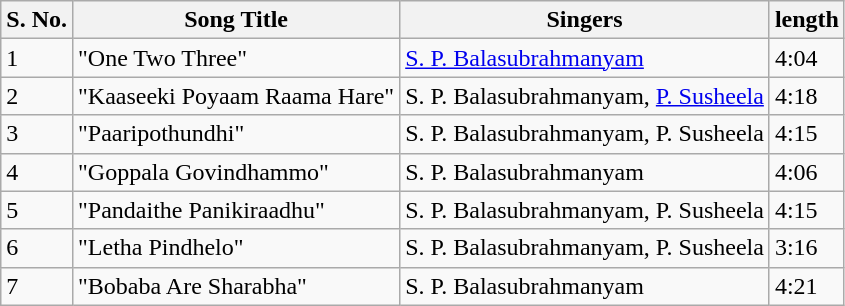<table class="wikitable">
<tr>
<th>S. No.</th>
<th>Song Title</th>
<th>Singers</th>
<th>length</th>
</tr>
<tr>
<td>1</td>
<td>"One Two Three"</td>
<td><a href='#'>S. P. Balasubrahmanyam</a></td>
<td>4:04</td>
</tr>
<tr>
<td>2</td>
<td>"Kaaseeki Poyaam Raama Hare"</td>
<td>S. P. Balasubrahmanyam, <a href='#'>P. Susheela</a></td>
<td>4:18</td>
</tr>
<tr>
<td>3</td>
<td>"Paaripothundhi"</td>
<td>S. P. Balasubrahmanyam, P. Susheela</td>
<td>4:15</td>
</tr>
<tr>
<td>4</td>
<td>"Goppala Govindhammo"</td>
<td>S. P. Balasubrahmanyam</td>
<td>4:06</td>
</tr>
<tr>
<td>5</td>
<td>"Pandaithe Panikiraadhu"</td>
<td>S. P. Balasubrahmanyam, P. Susheela</td>
<td>4:15</td>
</tr>
<tr>
<td>6</td>
<td>"Letha Pindhelo"</td>
<td>S. P. Balasubrahmanyam, P. Susheela</td>
<td>3:16</td>
</tr>
<tr>
<td>7</td>
<td>"Bobaba Are Sharabha"</td>
<td>S. P. Balasubrahmanyam</td>
<td>4:21</td>
</tr>
</table>
